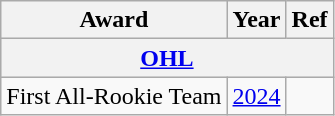<table class="wikitable">
<tr>
<th>Award</th>
<th>Year</th>
<th>Ref</th>
</tr>
<tr ALIGN="center" bgcolor="#e0e0e0">
<th colspan="4"><a href='#'>OHL</a></th>
</tr>
<tr>
<td>First All-Rookie Team</td>
<td><a href='#'>2024</a></td>
<td></td>
</tr>
</table>
